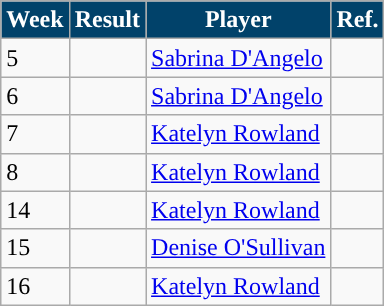<table class=wikitable>
<tr>
<th style="background:#01426A; color:white;">Week</th>
<th style="background:#01426A; color:white;">Result</th>
<th style="background:#01426A; color:white;">Player</th>
<th style="background:#01426A; color:white;">Ref.</th>
</tr>
<tr>
<td>5</td>
<td></td>
<td> <a href='#'>Sabrina D'Angelo</a></td>
<td></td>
</tr>
<tr>
<td>6</td>
<td></td>
<td> <a href='#'>Sabrina D'Angelo</a></td>
<td></td>
</tr>
<tr>
<td>7</td>
<td></td>
<td> <a href='#'>Katelyn Rowland</a></td>
<td></td>
</tr>
<tr>
<td>8</td>
<td></td>
<td> <a href='#'>Katelyn Rowland</a></td>
<td></td>
</tr>
<tr>
<td>14</td>
<td></td>
<td> <a href='#'>Katelyn Rowland</a></td>
<td></td>
</tr>
<tr>
<td>15</td>
<td></td>
<td> <a href='#'>Denise O'Sullivan</a></td>
<td></td>
</tr>
<tr>
<td>16</td>
<td></td>
<td> <a href='#'>Katelyn Rowland</a></td>
<td></td>
</tr>
</table>
